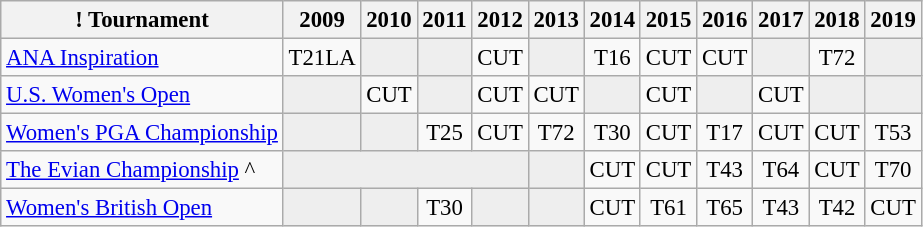<table class="wikitable" style="font-size:95%;text-align:center;">
<tr>
<th>! Tournament</th>
<th>2009</th>
<th>2010</th>
<th>2011</th>
<th>2012</th>
<th>2013</th>
<th>2014</th>
<th>2015</th>
<th>2016</th>
<th>2017</th>
<th>2018</th>
<th>2019</th>
</tr>
<tr>
<td align=left><a href='#'>ANA Inspiration</a></td>
<td>T21<span>LA</span></td>
<td style="background:#eeeeee;"></td>
<td style="background:#eeeeee;"></td>
<td>CUT</td>
<td style="background:#eeeeee;"></td>
<td>T16</td>
<td>CUT</td>
<td>CUT</td>
<td style="background:#eeeeee;"></td>
<td>T72</td>
<td style="background:#eeeeee;"></td>
</tr>
<tr>
<td align=left><a href='#'>U.S. Women's Open</a></td>
<td style="background:#eeeeee;"></td>
<td>CUT</td>
<td style="background:#eeeeee;"></td>
<td>CUT</td>
<td>CUT</td>
<td style="background:#eeeeee;"></td>
<td>CUT</td>
<td style="background:#eeeeee;"></td>
<td>CUT</td>
<td style="background:#eeeeee;"></td>
<td style="background:#eeeeee;"></td>
</tr>
<tr>
<td align=left><a href='#'>Women's PGA Championship</a></td>
<td style="background:#eeeeee;"></td>
<td style="background:#eeeeee;"></td>
<td>T25</td>
<td>CUT</td>
<td>T72</td>
<td>T30</td>
<td>CUT</td>
<td>T17</td>
<td>CUT</td>
<td>CUT</td>
<td>T53</td>
</tr>
<tr>
<td align=left><a href='#'>The Evian Championship</a> ^</td>
<td style="background:#eeeeee;" colspan=4></td>
<td style="background:#eeeeee;"></td>
<td>CUT</td>
<td>CUT</td>
<td>T43</td>
<td>T64</td>
<td>CUT</td>
<td>T70</td>
</tr>
<tr>
<td align=left><a href='#'>Women's British Open</a></td>
<td style="background:#eeeeee;"></td>
<td style="background:#eeeeee;"></td>
<td>T30</td>
<td style="background:#eeeeee;"></td>
<td style="background:#eeeeee;"></td>
<td>CUT</td>
<td>T61</td>
<td>T65</td>
<td>T43</td>
<td>T42</td>
<td>CUT</td>
</tr>
</table>
